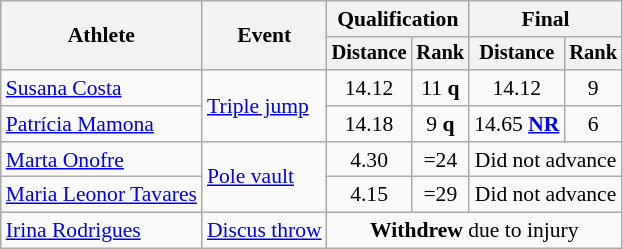<table class="wikitable" style="font-size:90%">
<tr>
<th rowspan="2">Athlete</th>
<th rowspan="2">Event</th>
<th colspan="2">Qualification</th>
<th colspan="2">Final</th>
</tr>
<tr style="font-size:95%">
<th>Distance</th>
<th>Rank</th>
<th>Distance</th>
<th>Rank</th>
</tr>
<tr align=center>
<td align=left><a href='#'>Susana Costa</a></td>
<td align=left rowspan=2><a href='#'>Triple jump</a></td>
<td>14.12</td>
<td>11 <strong>q</strong></td>
<td>14.12</td>
<td>9</td>
</tr>
<tr align=center>
<td align=left><a href='#'>Patrícia Mamona</a></td>
<td>14.18</td>
<td>9 <strong>q</strong></td>
<td>14.65 <strong><a href='#'>NR</a></strong></td>
<td>6</td>
</tr>
<tr align=center>
<td align=left><a href='#'>Marta Onofre</a></td>
<td align=left rowspan=2><a href='#'>Pole vault</a></td>
<td>4.30</td>
<td>=24</td>
<td colspan=2>Did not advance</td>
</tr>
<tr align=center>
<td align=left><a href='#'>Maria Leonor Tavares</a></td>
<td>4.15</td>
<td>=29</td>
<td colspan=2>Did not advance</td>
</tr>
<tr align=center>
<td align=left><a href='#'>Irina Rodrigues</a></td>
<td align=left><a href='#'>Discus throw</a></td>
<td colspan=4><strong>Withdrew</strong> due to injury</td>
</tr>
</table>
